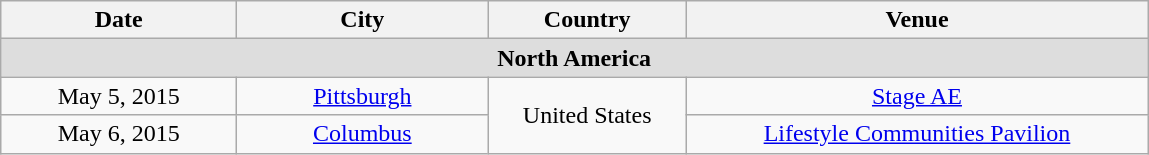<table class="wikitable" style="text-align:center;">
<tr>
<th style="width:150px;">Date</th>
<th style="width:160px;">City</th>
<th style="width:125px;">Country</th>
<th style="width:300px;">Venue</th>
</tr>
<tr style="background:#ddd;">
<td colspan="4"><strong>North America </strong></td>
</tr>
<tr>
<td>May 5, 2015</td>
<td><a href='#'>Pittsburgh</a></td>
<td rowspan="2">United States</td>
<td><a href='#'>Stage AE</a></td>
</tr>
<tr>
<td>May 6, 2015</td>
<td><a href='#'>Columbus</a></td>
<td><a href='#'>Lifestyle Communities Pavilion</a></td>
</tr>
</table>
